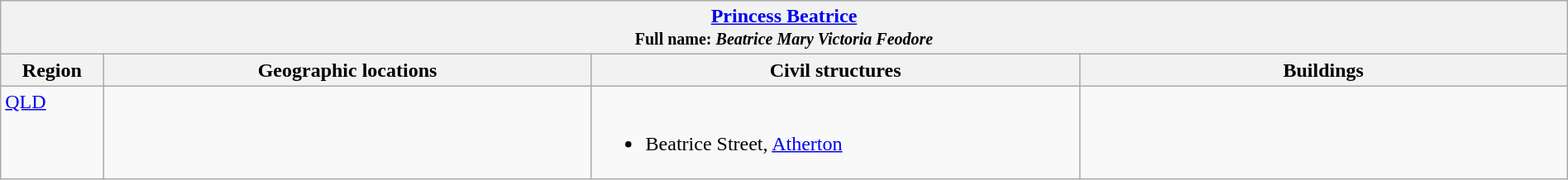<table class="wikitable" width="100%">
<tr>
<th colspan="4"> <a href='#'>Princess Beatrice</a><br><small>Full name: <em>Beatrice Mary Victoria Feodore</em></small></th>
</tr>
<tr>
<th width="5%">Region</th>
<th width="23.75%">Geographic locations</th>
<th width="23.75%">Civil structures</th>
<th width="23.75%">Buildings</th>
</tr>
<tr>
<td align=left valign=top> <a href='#'>QLD</a></td>
<td></td>
<td><br><ul><li>Beatrice Street, <a href='#'>Atherton</a></li></ul></td>
<td></td>
</tr>
</table>
